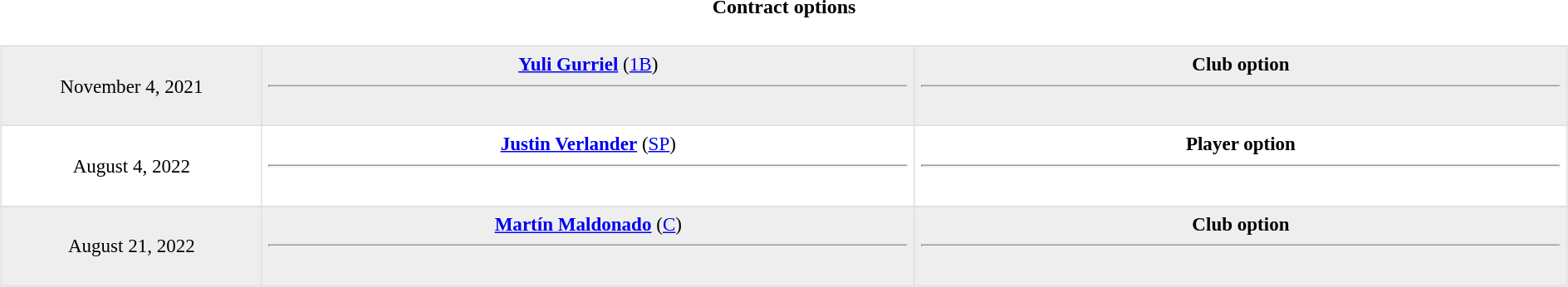<table class="toccolours" style="width:100%; background:inherit">
<tr>
<th>Contract options</th>
</tr>
<tr>
<td><br><table border=1 style="border-collapse:collapse; font-size:96%; text-align: center; width: 100%" bordercolor="#DFDFDF"  cellpadding="5">
<tr style="background:#eeeeee">
<td style="width:12%">November 4, 2021</td>
<td style="width:30%; vertical-align:top"><strong><a href='#'>Yuli Gurriel</a></strong> (<a href='#'>1B</a>)<hr><br></td>
<td style="width:30%; vertical-align:top"><strong>Club option</strong><hr><br></td>
</tr>
<tr style=>
<td style="width:12%">August 4, 2022</td>
<td style="width:30%; vertical-align:top"><strong><a href='#'>Justin Verlander</a></strong> (<a href='#'>SP</a>)<hr><br></td>
<td style="width:30%; vertical-align:top"><strong>Player option</strong><hr><br></td>
</tr>
<tr>
</tr>
<tr style="background:#eeeeee">
<td style="width:12%">August 21, 2022</td>
<td style="width:30%; vertical-align:top"><strong><a href='#'>Martín Maldonado</a></strong> (<a href='#'>C</a>)<hr><br></td>
<td style="width:30%; vertical-align:top"><strong>Club option</strong><hr><br></td>
</tr>
</table>
</td>
</tr>
</table>
